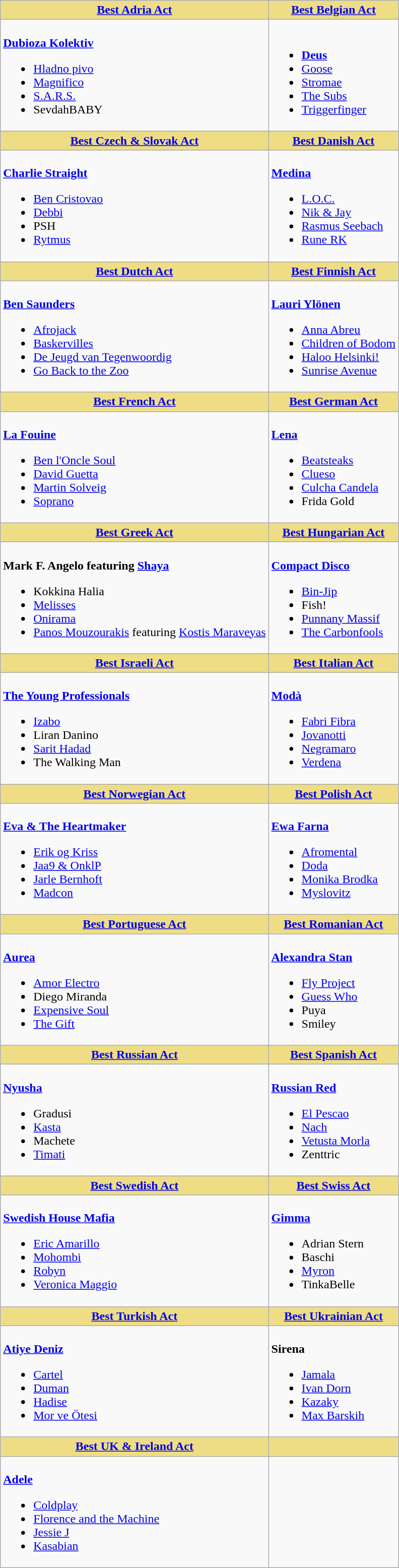<table class=wikitable style="width=100%">
<tr>
<th style="background:#EEDD85; width=50%"><a href='#'>Best Adria Act</a></th>
<th style="background:#EEDD85; width=50%"><a href='#'>Best Belgian Act</a></th>
</tr>
<tr>
<td valign="top"><br><strong><a href='#'>Dubioza Kolektiv</a></strong><ul><li><a href='#'>Hladno pivo</a></li><li><a href='#'>Magnifico</a></li><li><a href='#'>S.A.R.S.</a></li><li>SevdahBABY</li></ul></td>
<td valign="top"><br><ul><li><strong><a href='#'>Deus</a></strong></li><li><a href='#'>Goose</a></li><li><a href='#'>Stromae</a></li><li><a href='#'>The Subs</a></li><li><a href='#'>Triggerfinger</a></li></ul></td>
</tr>
<tr>
<th style="background:#EEDD85; width=50%"><a href='#'>Best Czech & Slovak Act</a></th>
<th style="background:#EEDD85; width=50%"><a href='#'>Best Danish Act</a></th>
</tr>
<tr>
<td valign="top"><br><strong><a href='#'>Charlie Straight</a></strong><ul><li><a href='#'>Ben Cristovao</a></li><li><a href='#'>Debbi</a></li><li>PSH</li><li><a href='#'>Rytmus</a></li></ul></td>
<td valign="top"><br><strong><a href='#'>Medina</a></strong><ul><li><a href='#'>L.O.C.</a></li><li><a href='#'>Nik & Jay</a></li><li><a href='#'>Rasmus Seebach</a></li><li><a href='#'>Rune RK</a></li></ul></td>
</tr>
<tr>
<th style="background:#EEDD85; width=50%"><a href='#'>Best Dutch Act</a></th>
<th style="background:#EEDD85; width=50%"><a href='#'>Best Finnish Act</a></th>
</tr>
<tr>
<td valign="top"><br><strong><a href='#'>Ben Saunders</a></strong><ul><li><a href='#'>Afrojack</a></li><li><a href='#'>Baskervilles</a></li><li><a href='#'>De Jeugd van Tegenwoordig</a></li><li><a href='#'>Go Back to the Zoo</a></li></ul></td>
<td valign="top"><br><strong><a href='#'>Lauri Ylönen</a></strong><ul><li><a href='#'>Anna Abreu</a></li><li><a href='#'>Children of Bodom</a></li><li><a href='#'>Haloo Helsinki!</a></li><li><a href='#'>Sunrise Avenue</a></li></ul></td>
</tr>
<tr>
<th style="background:#EEDD85; width=50%"><a href='#'>Best French Act</a></th>
<th style="background:#EEDD85; width=50%"><a href='#'>Best German Act</a></th>
</tr>
<tr>
<td valign="top"><br><strong><a href='#'>La Fouine</a></strong><ul><li><a href='#'>Ben l'Oncle Soul</a></li><li><a href='#'>David Guetta</a></li><li><a href='#'>Martin Solveig</a></li><li><a href='#'>Soprano</a></li></ul></td>
<td valign="top"><br><strong><a href='#'>Lena</a></strong><ul><li><a href='#'>Beatsteaks</a></li><li><a href='#'>Clueso</a></li><li><a href='#'>Culcha Candela</a></li><li>Frida Gold</li></ul></td>
</tr>
<tr>
<th style="background:#EEDD85; width=50%"><a href='#'>Best Greek Act</a></th>
<th style="background:#EEDD85; width=50%"><a href='#'>Best Hungarian Act</a></th>
</tr>
<tr>
<td valign="top"><br><strong>Mark F. Angelo featuring <a href='#'>Shaya</a></strong><ul><li>Κokkina Halia</li><li><a href='#'>Melisses</a></li><li><a href='#'>Onirama</a></li><li><a href='#'>Panos Mouzourakis</a> featuring <a href='#'>Kostis Maraveyas</a></li></ul></td>
<td valign="top"><br><strong><a href='#'>Compact Disco</a></strong><ul><li><a href='#'>Bin-Jip</a></li><li>Fish!</li><li><a href='#'>Punnany Massif</a></li><li><a href='#'>The Carbonfools</a></li></ul></td>
</tr>
<tr>
<th style="background:#EEDD85; width=50%"><a href='#'>Best Israeli Act</a></th>
<th style="background:#EEDD85; width=50%"><a href='#'>Best Italian Act</a></th>
</tr>
<tr>
<td valign="top"><br><strong><a href='#'>The Young Professionals</a></strong><ul><li><a href='#'>Izabo</a></li><li>Liran Danino</li><li><a href='#'>Sarit Hadad</a></li><li>The Walking Man</li></ul></td>
<td valign="top"><br><strong><a href='#'>Modà</a></strong><ul><li><a href='#'>Fabri Fibra</a></li><li><a href='#'>Jovanotti</a></li><li><a href='#'>Negramaro</a></li><li><a href='#'>Verdena</a></li></ul></td>
</tr>
<tr>
<th style="background:#EEDD85; width=50%"><a href='#'>Best Norwegian Act</a></th>
<th style="background:#EEDD85; width=50%"><a href='#'>Best Polish Act</a></th>
</tr>
<tr>
<td valign="top"><br><strong><a href='#'>Eva & The Heartmaker</a></strong><ul><li><a href='#'>Erik og Kriss</a></li><li><a href='#'>Jaa9 & OnklP</a></li><li><a href='#'>Jarle Bernhoft</a></li><li><a href='#'>Madcon</a></li></ul></td>
<td valign="top"><br><strong><a href='#'>Ewa Farna</a></strong><ul><li><a href='#'>Afromental</a></li><li><a href='#'>Doda</a></li><li><a href='#'>Monika Brodka</a></li><li><a href='#'>Myslovitz</a></li></ul></td>
</tr>
<tr>
<th style="background:#EEDD85; width=50%"><a href='#'>Best Portuguese Act</a></th>
<th style="background:#EEDD85; width=50%"><a href='#'>Best Romanian Act</a></th>
</tr>
<tr>
<td valign="top"><br><strong><a href='#'>Aurea</a></strong><ul><li><a href='#'>Amor Electro</a></li><li>Diego Miranda</li><li><a href='#'>Expensive Soul</a></li><li><a href='#'>The Gift</a></li></ul></td>
<td valign="top"><br><strong><a href='#'>Alexandra Stan</a></strong><ul><li><a href='#'>Fly Project</a></li><li><a href='#'>Guess Who</a></li><li>Puya</li><li>Smiley</li></ul></td>
</tr>
<tr>
<th style="background:#EEDD85; width=50%"><a href='#'>Best Russian Act</a></th>
<th style="background:#EEDD85; width=50%"><a href='#'>Best Spanish Act</a></th>
</tr>
<tr>
<td valign="top"><br><strong><a href='#'>Nyusha</a></strong><ul><li>Gradusi</li><li><a href='#'>Kasta</a></li><li>Machete</li><li><a href='#'>Timati</a></li></ul></td>
<td valign="top"><br><strong><a href='#'>Russian Red</a></strong><ul><li><a href='#'>El Pescao</a></li><li><a href='#'>Nach</a></li><li><a href='#'>Vetusta Morla</a></li><li>Zenttric</li></ul></td>
</tr>
<tr>
<th style="background:#EEDD85; width=50%"><a href='#'>Best Swedish Act</a></th>
<th style="background:#EEDD85; width=50%"><a href='#'>Best Swiss Act</a></th>
</tr>
<tr>
<td valign="top"><br><strong><a href='#'>Swedish House Mafia</a></strong><ul><li><a href='#'>Eric Amarillo</a></li><li><a href='#'>Mohombi</a></li><li><a href='#'>Robyn</a></li><li><a href='#'>Veronica Maggio</a></li></ul></td>
<td valign="top"><br><strong><a href='#'>Gimma</a></strong><ul><li>Adrian Stern</li><li>Baschi</li><li><a href='#'>Myron</a></li><li>TinkaBelle</li></ul></td>
</tr>
<tr>
<th style="background:#EEDD85; width=50%"><a href='#'>Best Turkish Act</a></th>
<th style="background:#EEDD85; width=50%"><a href='#'>Best Ukrainian Act</a></th>
</tr>
<tr>
<td valign="top"><br><strong><a href='#'>Atiye Deniz</a></strong><ul><li><a href='#'>Cartel</a></li><li><a href='#'>Duman</a></li><li><a href='#'>Hadise</a></li><li><a href='#'>Mor ve Ötesi</a></li></ul></td>
<td valign="top"><br><strong>Sirena</strong><ul><li><a href='#'>Jamala</a></li><li><a href='#'>Ivan Dorn</a></li><li><a href='#'>Kazaky</a></li><li><a href='#'>Max Barskih</a></li></ul></td>
</tr>
<tr>
<th style="background:#EEDD85; width=50%"><a href='#'>Best UK & Ireland Act</a></th>
<th style="background:#EEDD85; width=50%"></th>
</tr>
<tr>
<td valign="top"><br><strong><a href='#'>Adele</a></strong><ul><li><a href='#'>Coldplay</a></li><li><a href='#'>Florence and the Machine</a></li><li><a href='#'>Jessie J</a></li><li><a href='#'>Kasabian</a></li></ul></td>
<td valign="top"></td>
</tr>
</table>
